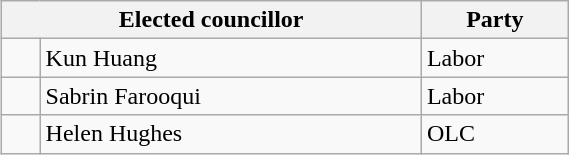<table class="wikitable" style="float:right;clear:right;width:30%">
<tr>
<th colspan="2">Elected councillor</th>
<th>Party</th>
</tr>
<tr>
<td> </td>
<td>Kun Huang</td>
<td>Labor</td>
</tr>
<tr>
<td> </td>
<td>Sabrin Farooqui</td>
<td>Labor</td>
</tr>
<tr>
<td> </td>
<td>Helen Hughes</td>
<td>OLC</td>
</tr>
</table>
